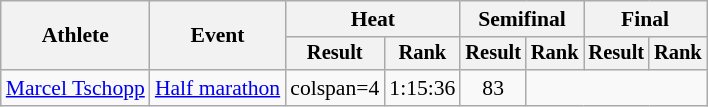<table class="wikitable" style="font-size:90%">
<tr>
<th rowspan=2>Athlete</th>
<th rowspan=2>Event</th>
<th colspan=2>Heat</th>
<th colspan=2>Semifinal</th>
<th colspan=2>Final</th>
</tr>
<tr style="font-size:95%">
<th>Result</th>
<th>Rank</th>
<th>Result</th>
<th>Rank</th>
<th>Result</th>
<th>Rank</th>
</tr>
<tr align=center>
<td align=left><a href='#'>Marcel Tschopp</a></td>
<td style="text-align:left;"><a href='#'>Half marathon</a></td>
<td>colspan=4 </td>
<td>1:15:36</td>
<td>83</td>
</tr>
</table>
